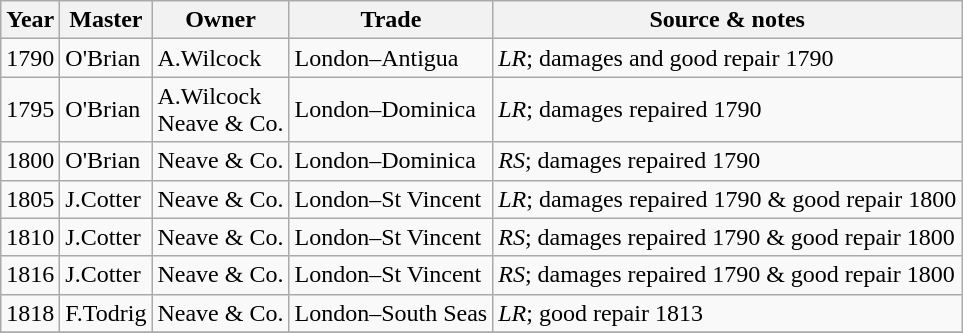<table class=" wikitable">
<tr>
<th>Year</th>
<th>Master</th>
<th>Owner</th>
<th>Trade</th>
<th>Source & notes</th>
</tr>
<tr>
<td>1790</td>
<td>O'Brian</td>
<td>A.Wilcock</td>
<td>London–Antigua</td>
<td><em>LR</em>; damages and good repair 1790</td>
</tr>
<tr>
<td>1795</td>
<td>O'Brian</td>
<td>A.Wilcock<br>Neave & Co.</td>
<td>London–Dominica</td>
<td><em>LR</em>; damages repaired 1790</td>
</tr>
<tr>
<td>1800</td>
<td>O'Brian</td>
<td>Neave & Co.</td>
<td>London–Dominica</td>
<td><em>RS</em>; damages repaired 1790</td>
</tr>
<tr>
<td>1805</td>
<td>J.Cotter</td>
<td>Neave & Co.</td>
<td>London–St Vincent</td>
<td><em>LR</em>; damages repaired 1790 & good repair 1800</td>
</tr>
<tr>
<td>1810</td>
<td>J.Cotter</td>
<td>Neave & Co.</td>
<td>London–St Vincent</td>
<td><em>RS</em>; damages repaired 1790 & good repair 1800</td>
</tr>
<tr>
<td>1816</td>
<td>J.Cotter</td>
<td>Neave & Co.</td>
<td>London–St Vincent</td>
<td><em>RS</em>; damages repaired 1790 & good repair 1800</td>
</tr>
<tr>
<td>1818</td>
<td>F.Todrig</td>
<td>Neave & Co.</td>
<td>London–South Seas</td>
<td><em>LR</em>; good repair 1813</td>
</tr>
<tr>
</tr>
</table>
